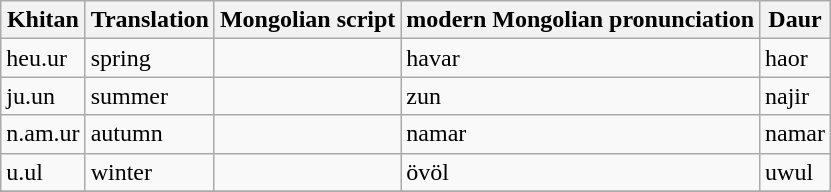<table class="wikitable">
<tr>
<th>Khitan</th>
<th>Translation</th>
<th>Mongolian script</th>
<th>modern Mongolian pronunciation</th>
<th>Daur</th>
</tr>
<tr>
<td>heu.ur</td>
<td>spring</td>
<td><em></em></td>
<td>havar</td>
<td>haor</td>
</tr>
<tr>
<td>ju.un</td>
<td>summer</td>
<td><em></em></td>
<td>zun</td>
<td>najir</td>
</tr>
<tr>
<td>n.am.ur</td>
<td>autumn</td>
<td><em></em></td>
<td>namar</td>
<td>namar</td>
</tr>
<tr>
<td>u.ul</td>
<td>winter</td>
<td><em></em></td>
<td>övöl</td>
<td>uwul</td>
</tr>
<tr>
</tr>
</table>
